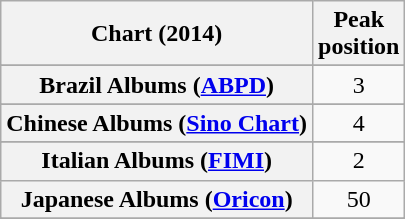<table class="wikitable sortable plainrowheaders" style="text-align:center;">
<tr>
<th scope="col">Chart (2014)</th>
<th scope="col">Peak<br>position</th>
</tr>
<tr>
</tr>
<tr>
</tr>
<tr>
</tr>
<tr>
</tr>
<tr>
</tr>
<tr>
<th scope="row">Brazil Albums (<a href='#'>ABPD</a>)</th>
<td>3</td>
</tr>
<tr>
</tr>
<tr>
<th scope="row">Chinese Albums (<a href='#'>Sino Chart</a>)</th>
<td style="text-align:center;">4</td>
</tr>
<tr>
</tr>
<tr>
</tr>
<tr>
</tr>
<tr>
</tr>
<tr>
</tr>
<tr>
</tr>
<tr>
</tr>
<tr>
</tr>
<tr>
</tr>
<tr>
<th scope="row">Italian Albums (<a href='#'>FIMI</a>)</th>
<td>2</td>
</tr>
<tr>
<th scope="row">Japanese Albums (<a href='#'>Oricon</a>)</th>
<td>50</td>
</tr>
<tr>
</tr>
<tr>
</tr>
<tr>
</tr>
<tr>
</tr>
<tr>
</tr>
<tr>
</tr>
<tr>
</tr>
<tr>
</tr>
<tr>
</tr>
<tr>
</tr>
<tr>
</tr>
<tr>
</tr>
<tr>
</tr>
<tr>
</tr>
</table>
